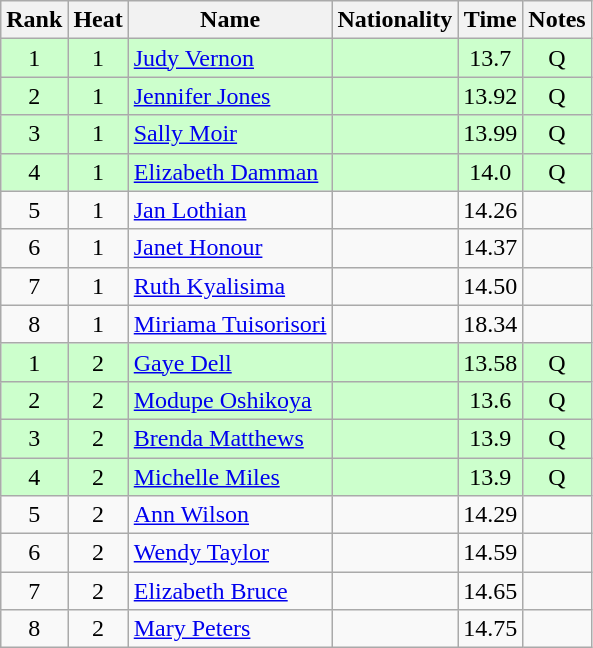<table class="wikitable sortable" style="text-align:center">
<tr>
<th>Rank</th>
<th>Heat</th>
<th>Name</th>
<th>Nationality</th>
<th>Time</th>
<th>Notes</th>
</tr>
<tr bgcolor=ccffcc>
<td>1</td>
<td>1</td>
<td align=left><a href='#'>Judy Vernon</a></td>
<td align=left></td>
<td>13.7</td>
<td>Q</td>
</tr>
<tr bgcolor=ccffcc>
<td>2</td>
<td>1</td>
<td align=left><a href='#'>Jennifer Jones</a></td>
<td align=left></td>
<td>13.92</td>
<td>Q</td>
</tr>
<tr bgcolor=ccffcc>
<td>3</td>
<td>1</td>
<td align=left><a href='#'>Sally Moir</a></td>
<td align=left></td>
<td>13.99</td>
<td>Q</td>
</tr>
<tr bgcolor=ccffcc>
<td>4</td>
<td>1</td>
<td align=left><a href='#'>Elizabeth Damman</a></td>
<td align=left></td>
<td>14.0</td>
<td>Q</td>
</tr>
<tr>
<td>5</td>
<td>1</td>
<td align=left><a href='#'>Jan Lothian</a></td>
<td align=left></td>
<td>14.26</td>
<td></td>
</tr>
<tr>
<td>6</td>
<td>1</td>
<td align=left><a href='#'>Janet Honour</a></td>
<td align=left></td>
<td>14.37</td>
<td></td>
</tr>
<tr>
<td>7</td>
<td>1</td>
<td align=left><a href='#'>Ruth Kyalisima</a></td>
<td align=left></td>
<td>14.50</td>
<td></td>
</tr>
<tr>
<td>8</td>
<td>1</td>
<td align=left><a href='#'>Miriama Tuisorisori</a></td>
<td align=left></td>
<td>18.34</td>
<td></td>
</tr>
<tr bgcolor=ccffcc>
<td>1</td>
<td>2</td>
<td align=left><a href='#'>Gaye Dell</a></td>
<td align=left></td>
<td>13.58</td>
<td>Q</td>
</tr>
<tr bgcolor=ccffcc>
<td>2</td>
<td>2</td>
<td align=left><a href='#'>Modupe Oshikoya</a></td>
<td align=left></td>
<td>13.6</td>
<td>Q</td>
</tr>
<tr bgcolor=ccffcc>
<td>3</td>
<td>2</td>
<td align=left><a href='#'>Brenda Matthews</a></td>
<td align=left></td>
<td>13.9</td>
<td>Q</td>
</tr>
<tr bgcolor=ccffcc>
<td>4</td>
<td>2</td>
<td align=left><a href='#'>Michelle Miles</a></td>
<td align=left></td>
<td>13.9</td>
<td>Q</td>
</tr>
<tr>
<td>5</td>
<td>2</td>
<td align=left><a href='#'>Ann Wilson</a></td>
<td align=left></td>
<td>14.29</td>
<td></td>
</tr>
<tr>
<td>6</td>
<td>2</td>
<td align=left><a href='#'>Wendy Taylor</a></td>
<td align=left></td>
<td>14.59</td>
<td></td>
</tr>
<tr>
<td>7</td>
<td>2</td>
<td align=left><a href='#'>Elizabeth Bruce</a></td>
<td align=left></td>
<td>14.65</td>
<td></td>
</tr>
<tr>
<td>8</td>
<td>2</td>
<td align=left><a href='#'>Mary Peters</a></td>
<td align=left></td>
<td>14.75</td>
<td></td>
</tr>
</table>
